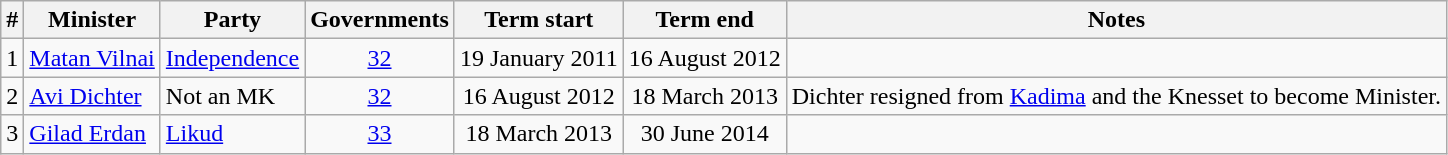<table class=wikitable style=text-align:center>
<tr>
<th>#</th>
<th>Minister</th>
<th>Party</th>
<th>Governments</th>
<th>Term start</th>
<th>Term end</th>
<th>Notes</th>
</tr>
<tr>
<td>1</td>
<td align=left><a href='#'>Matan Vilnai</a></td>
<td align=left><a href='#'>Independence</a></td>
<td><a href='#'>32</a></td>
<td>19 January 2011</td>
<td>16 August 2012</td>
<td></td>
</tr>
<tr>
<td>2</td>
<td align=left><a href='#'>Avi Dichter</a></td>
<td align=left>Not an MK</td>
<td><a href='#'>32</a></td>
<td>16 August 2012</td>
<td>18 March 2013</td>
<td>Dichter resigned from <a href='#'>Kadima</a> and the Knesset to become Minister.</td>
</tr>
<tr>
<td>3</td>
<td align=left><a href='#'>Gilad Erdan</a></td>
<td align=left><a href='#'>Likud</a></td>
<td><a href='#'>33</a></td>
<td>18 March 2013</td>
<td>30 June 2014</td>
<td></td>
</tr>
</table>
